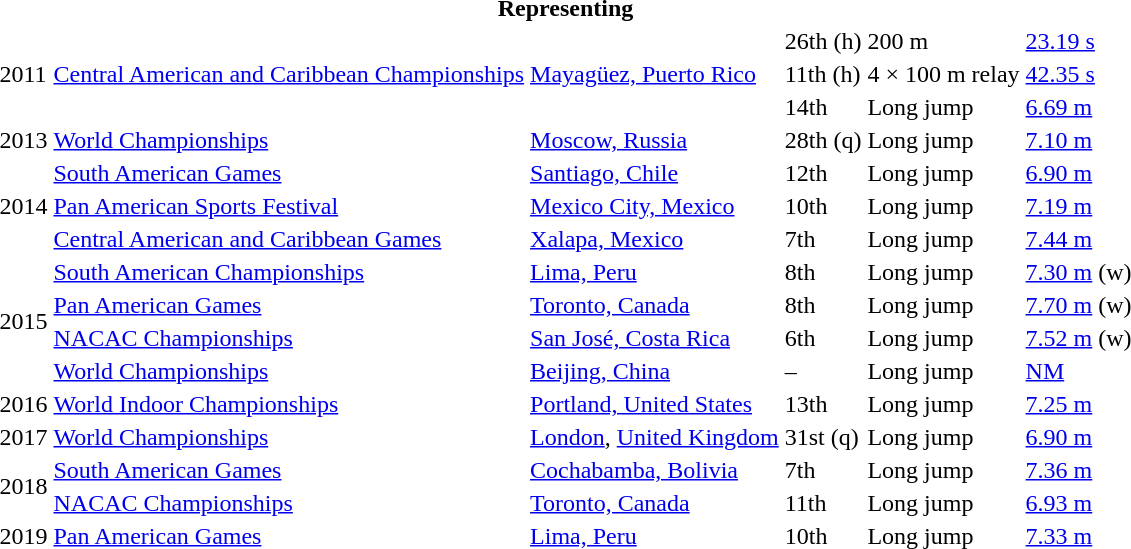<table>
<tr>
<th colspan="6">Representing </th>
</tr>
<tr>
<td rowspan=3>2011</td>
<td rowspan=3><a href='#'>Central American and Caribbean Championships</a></td>
<td rowspan=3><a href='#'>Mayagüez, Puerto Rico</a></td>
<td>26th (h)</td>
<td>200 m</td>
<td><a href='#'>23.19 s</a></td>
</tr>
<tr>
<td>11th (h)</td>
<td>4 × 100 m relay</td>
<td><a href='#'>42.35 s</a></td>
</tr>
<tr>
<td>14th</td>
<td>Long jump</td>
<td><a href='#'>6.69 m</a></td>
</tr>
<tr>
<td>2013</td>
<td><a href='#'>World Championships</a></td>
<td><a href='#'>Moscow, Russia</a></td>
<td>28th (q)</td>
<td>Long jump</td>
<td><a href='#'>7.10 m</a></td>
</tr>
<tr>
<td rowspan=3>2014</td>
<td><a href='#'>South American Games</a></td>
<td><a href='#'>Santiago, Chile</a></td>
<td>12th</td>
<td>Long jump</td>
<td><a href='#'>6.90 m</a></td>
</tr>
<tr>
<td><a href='#'>Pan American Sports Festival</a></td>
<td><a href='#'>Mexico City, Mexico</a></td>
<td>10th</td>
<td>Long jump</td>
<td><a href='#'>7.19 m</a></td>
</tr>
<tr>
<td><a href='#'>Central American and Caribbean Games</a></td>
<td><a href='#'>Xalapa, Mexico</a></td>
<td>7th</td>
<td>Long jump</td>
<td><a href='#'>7.44 m</a></td>
</tr>
<tr>
<td rowspan=4>2015</td>
<td><a href='#'>South American Championships</a></td>
<td><a href='#'>Lima, Peru</a></td>
<td>8th</td>
<td>Long jump</td>
<td><a href='#'>7.30 m</a> (w)</td>
</tr>
<tr>
<td><a href='#'>Pan American Games</a></td>
<td><a href='#'>Toronto, Canada</a></td>
<td>8th</td>
<td>Long jump</td>
<td><a href='#'>7.70 m</a> (w)</td>
</tr>
<tr>
<td><a href='#'>NACAC Championships</a></td>
<td><a href='#'>San José, Costa Rica</a></td>
<td>6th</td>
<td>Long jump</td>
<td><a href='#'>7.52 m</a> (w)</td>
</tr>
<tr>
<td><a href='#'>World Championships</a></td>
<td><a href='#'>Beijing, China</a></td>
<td>–</td>
<td>Long jump</td>
<td><a href='#'>NM</a></td>
</tr>
<tr>
<td>2016</td>
<td><a href='#'>World Indoor Championships</a></td>
<td><a href='#'>Portland, United States</a></td>
<td>13th</td>
<td>Long jump</td>
<td><a href='#'>7.25 m</a></td>
</tr>
<tr>
<td>2017</td>
<td><a href='#'>World Championships</a></td>
<td><a href='#'>London</a>, <a href='#'>United Kingdom</a></td>
<td>31st (q)</td>
<td>Long jump</td>
<td><a href='#'>6.90 m</a></td>
</tr>
<tr>
<td rowspan=2>2018</td>
<td><a href='#'>South American Games</a></td>
<td><a href='#'>Cochabamba, Bolivia</a></td>
<td>7th</td>
<td>Long jump</td>
<td><a href='#'>7.36 m</a></td>
</tr>
<tr>
<td><a href='#'>NACAC Championships</a></td>
<td><a href='#'>Toronto, Canada</a></td>
<td>11th</td>
<td>Long jump</td>
<td><a href='#'>6.93 m</a></td>
</tr>
<tr>
<td>2019</td>
<td><a href='#'>Pan American Games</a></td>
<td><a href='#'>Lima, Peru</a></td>
<td>10th</td>
<td>Long jump</td>
<td><a href='#'>7.33 m</a></td>
</tr>
</table>
